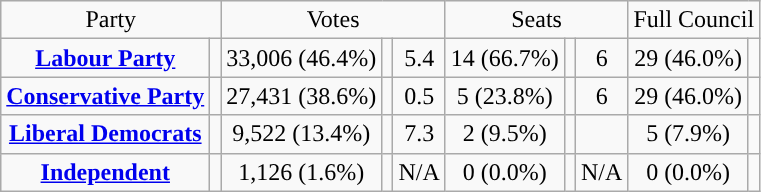<table class=wikitable style="text-align:center;">
<tr>
<td colspan=2>Party</td>
<td colspan=3>Votes</td>
<td colspan=3>Seats</td>
<td colspan=3>Full Council</td>
</tr>
<tr>
<td><strong><a href='#'>Labour Party</a></strong></td>
<td style="background:"></td>
<td>33,006 (46.4%)</td>
<td></td>
<td> 5.4</td>
<td>14 (66.7%)</td>
<td></td>
<td> 6</td>
<td>29 (46.0%)</td>
<td></td>
</tr>
<tr>
<td><strong><a href='#'>Conservative Party</a></strong></td>
<td style="background:"></td>
<td>27,431 (38.6%)</td>
<td></td>
<td> 0.5</td>
<td>5 (23.8%)</td>
<td></td>
<td> 6</td>
<td>29 (46.0%)</td>
<td></td>
</tr>
<tr>
<td><strong><a href='#'>Liberal Democrats</a></strong></td>
<td style="background:"></td>
<td>9,522 (13.4%)</td>
<td></td>
<td> 7.3</td>
<td>2 (9.5%)</td>
<td></td>
<td></td>
<td>5 (7.9%)</td>
<td></td>
</tr>
<tr>
<td><strong><a href='#'>Independent</a></strong></td>
<td style="background:"></td>
<td>1,126 (1.6%)</td>
<td></td>
<td>N/A</td>
<td>0 (0.0%)</td>
<td></td>
<td>N/A</td>
<td>0 (0.0%)</td>
<td></td>
</tr>
</table>
